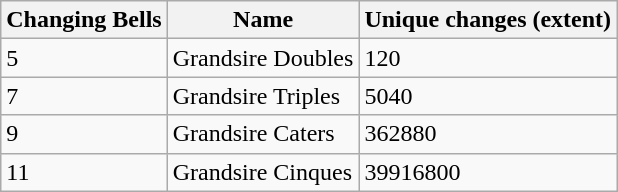<table class="wikitable">
<tr>
<th>Changing Bells</th>
<th>Name</th>
<th>Unique changes (extent)</th>
</tr>
<tr>
<td>5</td>
<td>Grandsire Doubles</td>
<td>120</td>
</tr>
<tr>
<td>7</td>
<td>Grandsire Triples</td>
<td>5040</td>
</tr>
<tr>
<td>9</td>
<td>Grandsire Caters</td>
<td>362880</td>
</tr>
<tr>
<td>11</td>
<td>Grandsire Cinques</td>
<td>39916800</td>
</tr>
</table>
